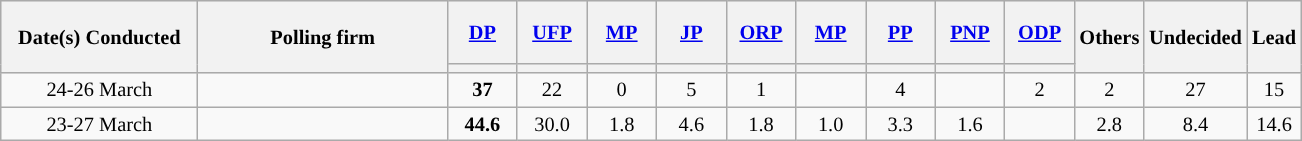<table class="wikitable sortable" style="text-align:center; font-size:85%; line-height:16px; margin:0;">
<tr style="height:42px; background-color:#E9E9E9; border 1px solid #aaaaaa;">
<th style="width:125px;" rowspan="2">Date(s) Conducted</th>
<th style="width:160px;" rowspan="2">Polling firm</th>
<th class="unsortable" style="width:40px;"><a href='#'>DP</a></th>
<th class="unsortable" style="width:40px;"><a href='#'>UFP</a></th>
<th class="unsortable" style="width:40px;"><a href='#'>MP</a></th>
<th class="unsortable" style="width:40px;"><a href='#'>JP</a></th>
<th class="unsortable" style="width:40px;"><a href='#'>ORP</a></th>
<th class="unsortable" style="width:40px;"><a href='#'>MP</a></th>
<th class="unsortable" style="width:40px;"><a href='#'>PP</a></th>
<th class="unsortable" style="width:40px;"><a href='#'>PNP</a></th>
<th class="unsortable" style="width:40px;"><a href='#'>ODP</a></th>
<th style="width:30px;" rowspan="2" class="unsortable">Others</th>
<th style="width:30px;" rowspan="2" class="unsortable">Undecided</th>
<th style="width:30px;" rowspan="2" class="unsortable">Lead</th>
</tr>
<tr>
<th style="background:"></th>
<th style="background:"></th>
<th style="background:"></th>
<th style="background:"></th>
<th style="background:"></th>
<th style="background:"></th>
<th style="background:"></th>
<th style="background:"></th>
<th style="background:"></th>
</tr>
<tr>
<td data-sort-value="2020-03-27">24-26 March</td>
<td></td>
<td><strong>37</strong></td>
<td>22</td>
<td>0</td>
<td>5</td>
<td>1</td>
<td></td>
<td>4</td>
<td></td>
<td>2</td>
<td>2</td>
<td>27</td>
<td style="background:">15</td>
</tr>
<tr>
<td data-sort-value="2020-03-30">23-27 March</td>
<td></td>
<td><strong>44.6</strong></td>
<td>30.0</td>
<td>1.8</td>
<td>4.6</td>
<td>1.8</td>
<td>1.0</td>
<td>3.3</td>
<td>1.6</td>
<td></td>
<td>2.8</td>
<td>8.4</td>
<td style="background:">14.6</td>
</tr>
</table>
